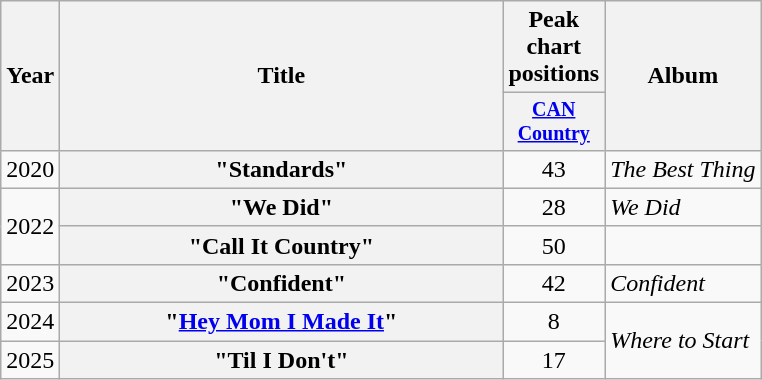<table class="wikitable plainrowheaders" style="text-align:center;">
<tr>
<th scope="col" rowspan="2">Year</th>
<th scope="col" rowspan="2" style="width:18em;">Title</th>
<th scope="col" colspan="1">Peak chart positions</th>
<th scope="col" rowspan="2">Album</th>
</tr>
<tr style="font-size:smaller;">
<th scope="col" style="width:4em;"><a href='#'>CAN Country</a><br></th>
</tr>
<tr>
<td>2020</td>
<th scope="row">"Standards"</th>
<td>43</td>
<td align="left"><em>The Best Thing</em></td>
</tr>
<tr>
<td rowspan="2">2022</td>
<th scope="row">"We Did"</th>
<td>28</td>
<td align="left"><em>We Did</em></td>
</tr>
<tr>
<th scope="row">"Call It Country"<br></th>
<td>50</td>
<td></td>
</tr>
<tr>
<td>2023</td>
<th scope="row">"Confident"<br></th>
<td>42</td>
<td align="left"><em>Confident</em></td>
</tr>
<tr>
<td>2024</td>
<th scope="row">"<a href='#'>Hey Mom I Made It</a>"</th>
<td>8</td>
<td align="left" rowspan="2"><em>Where to Start</em></td>
</tr>
<tr>
<td>2025</td>
<th scope="row">"Til I Don't"</th>
<td>17</td>
</tr>
</table>
